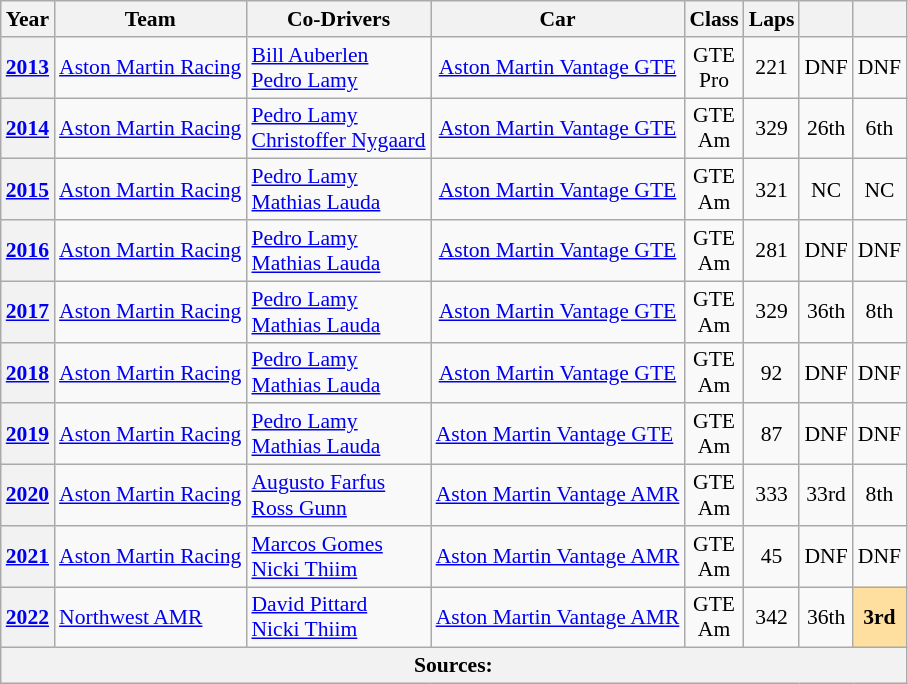<table class="wikitable" style="text-align:center; font-size:90%">
<tr>
<th>Year</th>
<th>Team</th>
<th>Co-Drivers</th>
<th>Car</th>
<th>Class</th>
<th>Laps</th>
<th></th>
<th></th>
</tr>
<tr>
<th><a href='#'>2013</a></th>
<td align="left"> <a href='#'>Aston Martin Racing</a></td>
<td align="left"> <a href='#'>Bill Auberlen</a><br> <a href='#'>Pedro Lamy</a></td>
<td><a href='#'>Aston Martin Vantage GTE</a></td>
<td>GTE<br>Pro</td>
<td>221</td>
<td>DNF</td>
<td>DNF</td>
</tr>
<tr>
<th><a href='#'>2014</a></th>
<td align="left"> <a href='#'>Aston Martin Racing</a></td>
<td align="left"> <a href='#'>Pedro Lamy</a><br> <a href='#'>Christoffer Nygaard</a></td>
<td><a href='#'>Aston Martin Vantage GTE</a></td>
<td>GTE<br>Am</td>
<td>329</td>
<td>26th</td>
<td>6th</td>
</tr>
<tr>
<th><a href='#'>2015</a></th>
<td align="left"> <a href='#'>Aston Martin Racing</a></td>
<td align="left"> <a href='#'>Pedro Lamy</a><br> <a href='#'>Mathias Lauda</a></td>
<td><a href='#'>Aston Martin Vantage GTE</a></td>
<td>GTE<br>Am</td>
<td>321</td>
<td>NC</td>
<td>NC</td>
</tr>
<tr>
<th><a href='#'>2016</a></th>
<td align="left"> <a href='#'>Aston Martin Racing</a></td>
<td align="left"> <a href='#'>Pedro Lamy</a><br> <a href='#'>Mathias Lauda</a></td>
<td><a href='#'>Aston Martin Vantage GTE</a></td>
<td>GTE<br>Am</td>
<td>281</td>
<td>DNF</td>
<td>DNF</td>
</tr>
<tr>
<th><a href='#'>2017</a></th>
<td align="left"> <a href='#'>Aston Martin Racing</a></td>
<td align="left"> <a href='#'>Pedro Lamy</a><br> <a href='#'>Mathias Lauda</a></td>
<td><a href='#'>Aston Martin Vantage GTE</a></td>
<td>GTE<br>Am</td>
<td>329</td>
<td>36th</td>
<td>8th</td>
</tr>
<tr>
<th><a href='#'>2018</a></th>
<td align="left"> <a href='#'>Aston Martin Racing</a></td>
<td align="left"> <a href='#'>Pedro Lamy</a><br> <a href='#'>Mathias Lauda</a></td>
<td><a href='#'>Aston Martin Vantage GTE</a></td>
<td>GTE<br>Am</td>
<td>92</td>
<td>DNF</td>
<td>DNF</td>
</tr>
<tr>
<th><a href='#'>2019</a></th>
<td align="left"> <a href='#'>Aston Martin Racing</a></td>
<td align="left"> <a href='#'>Pedro Lamy</a><br> <a href='#'>Mathias Lauda</a></td>
<td align="left"><a href='#'>Aston Martin Vantage GTE</a></td>
<td>GTE<br>Am</td>
<td>87</td>
<td>DNF</td>
<td>DNF</td>
</tr>
<tr>
<th><a href='#'>2020</a></th>
<td align="left"> <a href='#'>Aston Martin Racing</a></td>
<td align="left"> <a href='#'>Augusto Farfus</a><br> <a href='#'>Ross Gunn</a></td>
<td align="left"><a href='#'>Aston Martin Vantage AMR</a></td>
<td>GTE<br>Am</td>
<td>333</td>
<td>33rd</td>
<td>8th</td>
</tr>
<tr>
<th><a href='#'>2021</a></th>
<td align="left"> <a href='#'>Aston Martin Racing</a></td>
<td align="left"> <a href='#'>Marcos Gomes</a><br> <a href='#'>Nicki Thiim</a></td>
<td align="left"><a href='#'>Aston Martin Vantage AMR</a></td>
<td>GTE<br>Am</td>
<td>45</td>
<td>DNF</td>
<td>DNF</td>
</tr>
<tr>
<th><a href='#'>2022</a></th>
<td align="left"> <a href='#'>Northwest AMR</a></td>
<td align="left"> <a href='#'>David Pittard</a><br> <a href='#'>Nicki Thiim</a></td>
<td align="left"><a href='#'>Aston Martin Vantage AMR</a></td>
<td>GTE<br>Am</td>
<td>342</td>
<td>36th</td>
<td style="background:#FFDF9F;"><strong>3rd</strong></td>
</tr>
<tr>
<th colspan="8">Sources:</th>
</tr>
</table>
